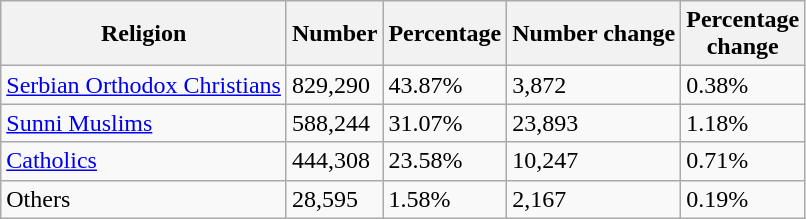<table class="wikitable sortable">
<tr>
<th>Religion</th>
<th>Number</th>
<th>Percentage</th>
<th>Number change</th>
<th>Percentage <br>change</th>
</tr>
<tr>
<td><a href='#'>Serbian Orthodox Christians</a></td>
<td>829,290</td>
<td>43.87%</td>
<td>3,872</td>
<td>0.38%</td>
</tr>
<tr>
<td><a href='#'>Sunni Muslims</a></td>
<td>588,244</td>
<td>31.07%</td>
<td>23,893</td>
<td>1.18%</td>
</tr>
<tr>
<td><a href='#'>Catholics</a></td>
<td>444,308</td>
<td>23.58%</td>
<td>10,247</td>
<td>0.71%</td>
</tr>
<tr>
<td>Others</td>
<td>28,595</td>
<td>1.58%</td>
<td>2,167</td>
<td>0.19%</td>
</tr>
</table>
